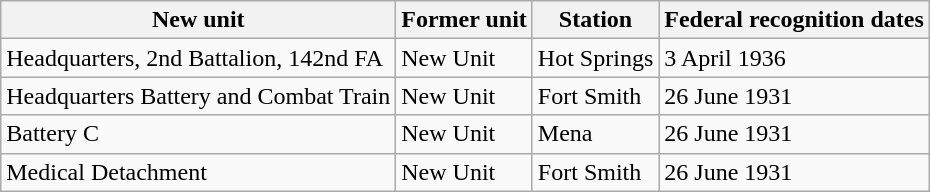<table class="wikitable">
<tr>
<th>New unit</th>
<th>Former unit</th>
<th>Station</th>
<th>Federal recognition dates</th>
</tr>
<tr>
<td>Headquarters, 2nd Battalion, 142nd FA</td>
<td>New Unit</td>
<td>Hot Springs</td>
<td>3 April 1936</td>
</tr>
<tr>
<td>Headquarters Battery and Combat Train</td>
<td>New Unit</td>
<td>Fort Smith</td>
<td>26 June 1931</td>
</tr>
<tr>
<td>Battery C</td>
<td>New Unit</td>
<td>Mena</td>
<td>26 June 1931</td>
</tr>
<tr>
<td>Medical Detachment</td>
<td>New Unit</td>
<td>Fort Smith</td>
<td>26 June 1931</td>
</tr>
</table>
